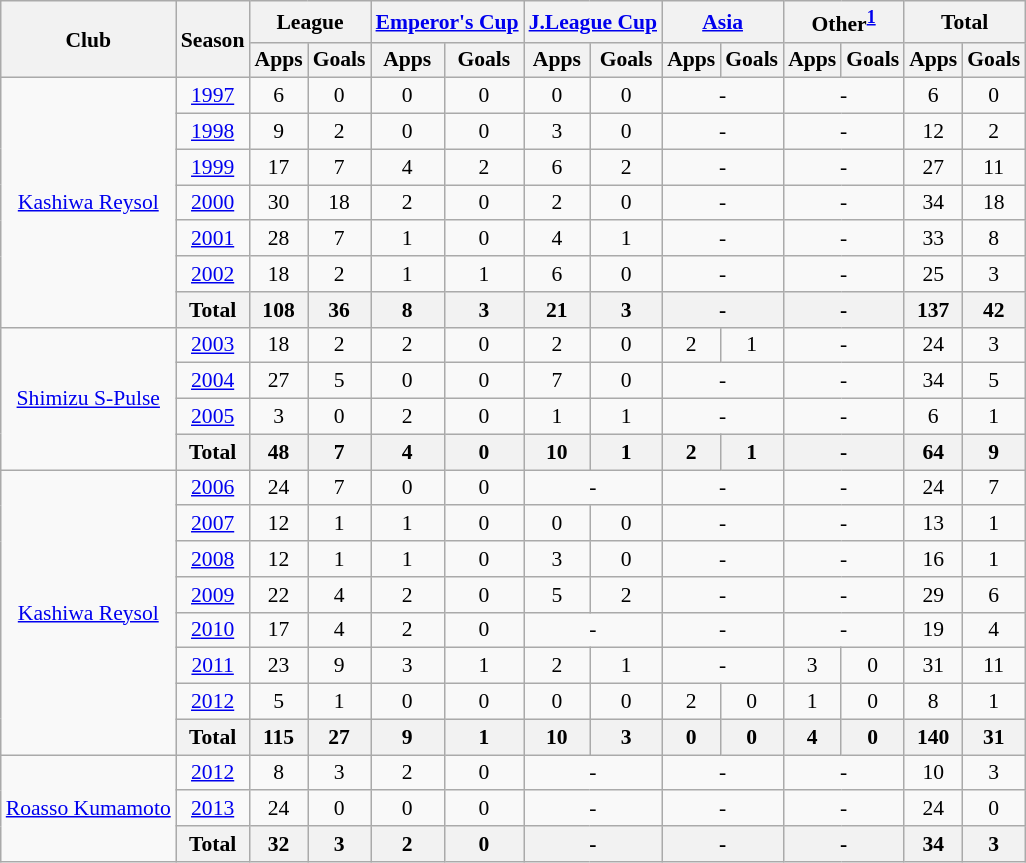<table class="wikitable" style="font-size:90%; text-align:center;">
<tr>
<th rowspan="2">Club</th>
<th rowspan="2">Season</th>
<th colspan="2">League</th>
<th colspan="2"><a href='#'>Emperor's Cup</a></th>
<th colspan="2"><a href='#'>J.League Cup</a></th>
<th colspan="2"><a href='#'>Asia</a></th>
<th colspan="2">Other<sup><a href='#'>1</a></sup></th>
<th colspan="2">Total</th>
</tr>
<tr>
<th>Apps</th>
<th>Goals</th>
<th>Apps</th>
<th>Goals</th>
<th>Apps</th>
<th>Goals</th>
<th>Apps</th>
<th>Goals</th>
<th>Apps</th>
<th>Goals</th>
<th>Apps</th>
<th>Goals</th>
</tr>
<tr>
<td rowspan="7"><a href='#'>Kashiwa Reysol</a></td>
<td><a href='#'>1997</a></td>
<td>6</td>
<td>0</td>
<td>0</td>
<td>0</td>
<td>0</td>
<td>0</td>
<td colspan="2">-</td>
<td colspan="2">-</td>
<td>6</td>
<td>0</td>
</tr>
<tr>
<td><a href='#'>1998</a></td>
<td>9</td>
<td>2</td>
<td>0</td>
<td>0</td>
<td>3</td>
<td>0</td>
<td colspan="2">-</td>
<td colspan="2">-</td>
<td>12</td>
<td>2</td>
</tr>
<tr>
<td><a href='#'>1999</a></td>
<td>17</td>
<td>7</td>
<td>4</td>
<td>2</td>
<td>6</td>
<td>2</td>
<td colspan="2">-</td>
<td colspan="2">-</td>
<td>27</td>
<td>11</td>
</tr>
<tr>
<td><a href='#'>2000</a></td>
<td>30</td>
<td>18</td>
<td>2</td>
<td>0</td>
<td>2</td>
<td>0</td>
<td colspan="2">-</td>
<td colspan="2">-</td>
<td>34</td>
<td>18</td>
</tr>
<tr>
<td><a href='#'>2001</a></td>
<td>28</td>
<td>7</td>
<td>1</td>
<td>0</td>
<td>4</td>
<td>1</td>
<td colspan="2">-</td>
<td colspan="2">-</td>
<td>33</td>
<td>8</td>
</tr>
<tr>
<td><a href='#'>2002</a></td>
<td>18</td>
<td>2</td>
<td>1</td>
<td>1</td>
<td>6</td>
<td>0</td>
<td colspan="2">-</td>
<td colspan="2">-</td>
<td>25</td>
<td>3</td>
</tr>
<tr>
<th colspan="1">Total</th>
<th>108</th>
<th>36</th>
<th>8</th>
<th>3</th>
<th>21</th>
<th>3</th>
<th colspan="2">-</th>
<th colspan="2">-</th>
<th>137</th>
<th>42</th>
</tr>
<tr>
<td rowspan="4"><a href='#'>Shimizu S-Pulse</a></td>
<td><a href='#'>2003</a></td>
<td>18</td>
<td>2</td>
<td>2</td>
<td>0</td>
<td>2</td>
<td>0</td>
<td>2</td>
<td>1</td>
<td colspan="2">-</td>
<td>24</td>
<td>3</td>
</tr>
<tr>
<td><a href='#'>2004</a></td>
<td>27</td>
<td>5</td>
<td>0</td>
<td>0</td>
<td>7</td>
<td>0</td>
<td colspan="2">-</td>
<td colspan="2">-</td>
<td>34</td>
<td>5</td>
</tr>
<tr>
<td><a href='#'>2005</a></td>
<td>3</td>
<td>0</td>
<td>2</td>
<td>0</td>
<td>1</td>
<td>1</td>
<td colspan="2">-</td>
<td colspan="2">-</td>
<td>6</td>
<td>1</td>
</tr>
<tr>
<th colspan="1">Total</th>
<th>48</th>
<th>7</th>
<th>4</th>
<th>0</th>
<th>10</th>
<th>1</th>
<th>2</th>
<th>1</th>
<th colspan="2">-</th>
<th>64</th>
<th>9</th>
</tr>
<tr>
<td rowspan="8"><a href='#'>Kashiwa Reysol</a></td>
<td><a href='#'>2006</a></td>
<td>24</td>
<td>7</td>
<td>0</td>
<td>0</td>
<td colspan="2">-</td>
<td colspan="2">-</td>
<td colspan="2">-</td>
<td>24</td>
<td>7</td>
</tr>
<tr>
<td><a href='#'>2007</a></td>
<td>12</td>
<td>1</td>
<td>1</td>
<td>0</td>
<td>0</td>
<td>0</td>
<td colspan="2">-</td>
<td colspan="2">-</td>
<td>13</td>
<td>1</td>
</tr>
<tr>
<td><a href='#'>2008</a></td>
<td>12</td>
<td>1</td>
<td>1</td>
<td>0</td>
<td>3</td>
<td>0</td>
<td colspan="2">-</td>
<td colspan="2">-</td>
<td>16</td>
<td>1</td>
</tr>
<tr>
<td><a href='#'>2009</a></td>
<td>22</td>
<td>4</td>
<td>2</td>
<td>0</td>
<td>5</td>
<td>2</td>
<td colspan="2">-</td>
<td colspan="2">-</td>
<td>29</td>
<td>6</td>
</tr>
<tr>
<td><a href='#'>2010</a></td>
<td>17</td>
<td>4</td>
<td>2</td>
<td>0</td>
<td colspan="2">-</td>
<td colspan="2">-</td>
<td colspan="2">-</td>
<td>19</td>
<td>4</td>
</tr>
<tr>
<td><a href='#'>2011</a></td>
<td>23</td>
<td>9</td>
<td>3</td>
<td>1</td>
<td>2</td>
<td>1</td>
<td colspan="2">-</td>
<td>3</td>
<td>0</td>
<td>31</td>
<td>11</td>
</tr>
<tr>
<td><a href='#'>2012</a></td>
<td>5</td>
<td>1</td>
<td>0</td>
<td>0</td>
<td>0</td>
<td>0</td>
<td>2</td>
<td>0</td>
<td>1</td>
<td>0</td>
<td>8</td>
<td>1</td>
</tr>
<tr>
<th colspan="1">Total</th>
<th>115</th>
<th>27</th>
<th>9</th>
<th>1</th>
<th>10</th>
<th>3</th>
<th>0</th>
<th>0</th>
<th>4</th>
<th>0</th>
<th>140</th>
<th>31</th>
</tr>
<tr>
<td rowspan="3"><a href='#'>Roasso Kumamoto</a></td>
<td><a href='#'>2012</a></td>
<td>8</td>
<td>3</td>
<td>2</td>
<td>0</td>
<td colspan="2">-</td>
<td colspan="2">-</td>
<td colspan="2">-</td>
<td>10</td>
<td>3</td>
</tr>
<tr>
<td><a href='#'>2013</a></td>
<td>24</td>
<td>0</td>
<td>0</td>
<td>0</td>
<td colspan="2">-</td>
<td colspan="2">-</td>
<td colspan="2">-</td>
<td>24</td>
<td>0</td>
</tr>
<tr>
<th colspan="1">Total</th>
<th>32</th>
<th>3</th>
<th>2</th>
<th>0</th>
<th colspan="2">-</th>
<th colspan="2">-</th>
<th colspan="2">-</th>
<th>34</th>
<th>3</th>
</tr>
</table>
